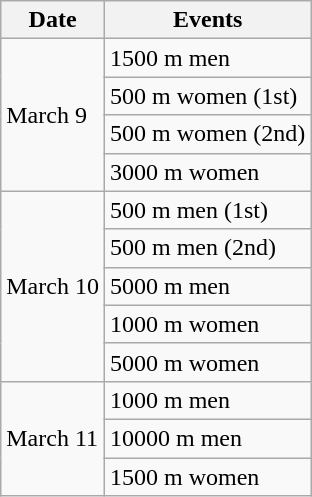<table class="wikitable" border="1">
<tr>
<th>Date</th>
<th>Events</th>
</tr>
<tr>
<td rowspan=4>March 9</td>
<td>1500 m men</td>
</tr>
<tr>
<td>500 m women (1st)</td>
</tr>
<tr>
<td>500 m women (2nd)</td>
</tr>
<tr>
<td>3000 m women</td>
</tr>
<tr>
<td rowspan=5>March 10</td>
<td>500 m men (1st)</td>
</tr>
<tr>
<td>500 m men (2nd)</td>
</tr>
<tr>
<td>5000 m men</td>
</tr>
<tr>
<td>1000 m women</td>
</tr>
<tr>
<td>5000 m women</td>
</tr>
<tr>
<td rowspan=3>March 11</td>
<td>1000 m men</td>
</tr>
<tr>
<td>10000 m men</td>
</tr>
<tr>
<td>1500 m women</td>
</tr>
</table>
